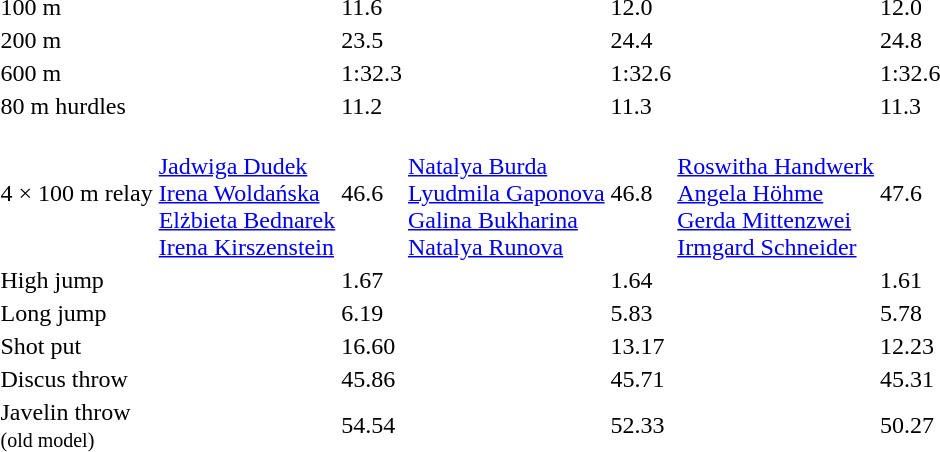<table>
<tr>
<td>100 m</td>
<td></td>
<td>11.6</td>
<td></td>
<td>12.0</td>
<td></td>
<td>12.0</td>
</tr>
<tr>
<td>200 m</td>
<td></td>
<td>23.5</td>
<td></td>
<td>24.4</td>
<td></td>
<td>24.8</td>
</tr>
<tr>
<td>600 m</td>
<td></td>
<td>1:32.3</td>
<td></td>
<td>1:32.6</td>
<td></td>
<td>1:32.6</td>
</tr>
<tr>
<td>80 m hurdles</td>
<td></td>
<td>11.2</td>
<td></td>
<td>11.3</td>
<td></td>
<td>11.3</td>
</tr>
<tr>
<td>4 × 100 m relay</td>
<td><br><a href='#'>Jadwiga Dudek</a><br><a href='#'>Irena Woldańska</a><br><a href='#'>Elżbieta Bednarek</a><br><a href='#'>Irena Kirszenstein</a></td>
<td>46.6</td>
<td><br><a href='#'>Natalya Burda</a><br><a href='#'>Lyudmila Gaponova</a><br><a href='#'>Galina Bukharina</a><br><a href='#'>Natalya Runova</a></td>
<td>46.8</td>
<td><br><a href='#'>Roswitha Handwerk</a><br><a href='#'>Angela Höhme</a><br><a href='#'>Gerda Mittenzwei</a><br><a href='#'>Irmgard Schneider</a></td>
<td>47.6</td>
</tr>
<tr>
<td>High jump</td>
<td></td>
<td>1.67</td>
<td></td>
<td>1.64</td>
<td></td>
<td>1.61</td>
</tr>
<tr>
<td>Long jump</td>
<td></td>
<td>6.19</td>
<td></td>
<td>5.83</td>
<td></td>
<td>5.78</td>
</tr>
<tr>
<td>Shot put</td>
<td></td>
<td>16.60</td>
<td></td>
<td>13.17</td>
<td></td>
<td>12.23</td>
</tr>
<tr>
<td>Discus throw</td>
<td></td>
<td>45.86</td>
<td></td>
<td>45.71</td>
<td></td>
<td>45.31</td>
</tr>
<tr>
<td>Javelin throw<br><small>(old model)</small></td>
<td></td>
<td>54.54</td>
<td></td>
<td>52.33</td>
<td></td>
<td>50.27</td>
</tr>
</table>
